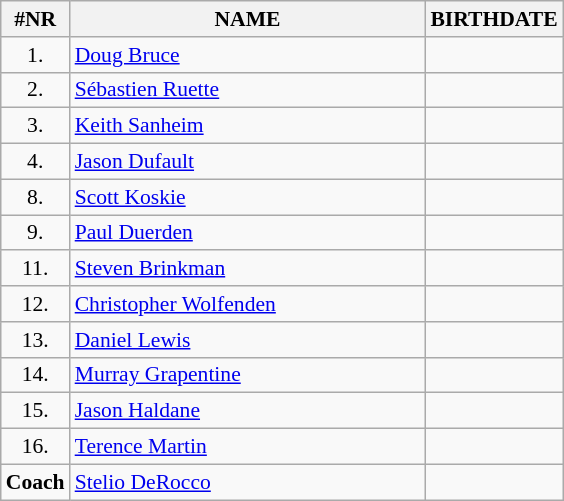<table class="wikitable" style="border-collapse: collapse; font-size: 90%;">
<tr>
<th>#NR</th>
<th align="left" style="width: 16em">NAME</th>
<th>BIRTHDATE</th>
</tr>
<tr>
<td align="center">1.</td>
<td><a href='#'>Doug Bruce</a></td>
<td align="center"></td>
</tr>
<tr>
<td align="center">2.</td>
<td><a href='#'>Sébastien Ruette</a></td>
<td align="center"></td>
</tr>
<tr>
<td align="center">3.</td>
<td><a href='#'>Keith Sanheim</a></td>
<td align="center"></td>
</tr>
<tr>
<td align="center">4.</td>
<td><a href='#'>Jason Dufault</a></td>
<td align="center"></td>
</tr>
<tr>
<td align="center">8.</td>
<td><a href='#'>Scott Koskie</a></td>
<td align="center"></td>
</tr>
<tr>
<td align="center">9.</td>
<td><a href='#'>Paul Duerden</a></td>
<td align="center"></td>
</tr>
<tr>
<td align="center">11.</td>
<td><a href='#'>Steven Brinkman</a></td>
<td align="center"></td>
</tr>
<tr>
<td align="center">12.</td>
<td><a href='#'>Christopher Wolfenden</a></td>
<td align="center"></td>
</tr>
<tr>
<td align="center">13.</td>
<td><a href='#'>Daniel Lewis</a></td>
<td align="center"></td>
</tr>
<tr>
<td align="center">14.</td>
<td><a href='#'>Murray Grapentine</a></td>
<td align="center"></td>
</tr>
<tr>
<td align="center">15.</td>
<td><a href='#'>Jason Haldane</a></td>
<td align="center"></td>
</tr>
<tr>
<td align="center">16.</td>
<td><a href='#'>Terence Martin</a></td>
<td align="center"></td>
</tr>
<tr>
<td align="center"><strong>Coach</strong></td>
<td><a href='#'>Stelio DeRocco</a></td>
<td align="center"></td>
</tr>
</table>
